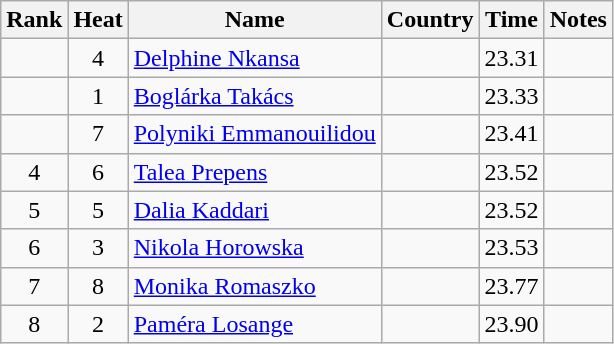<table class="wikitable sortable" style="text-align:center">
<tr>
<th>Rank</th>
<th>Heat</th>
<th>Name</th>
<th>Country</th>
<th>Time</th>
<th>Notes</th>
</tr>
<tr>
<td></td>
<td>4</td>
<td align=left><a href='#'>Delphine Nkansa</a></td>
<td align=left></td>
<td>23.31</td>
<td></td>
</tr>
<tr>
<td></td>
<td>1</td>
<td align=left><a href='#'>Boglárka Takács</a></td>
<td align=left></td>
<td>23.33</td>
<td></td>
</tr>
<tr>
<td></td>
<td>7</td>
<td align=left><a href='#'>Polyniki Emmanouilidou</a></td>
<td align=left></td>
<td>23.41</td>
<td></td>
</tr>
<tr>
<td>4</td>
<td>6</td>
<td align=left><a href='#'>Talea Prepens</a></td>
<td align=left></td>
<td>23.52</td>
<td></td>
</tr>
<tr>
<td>5</td>
<td>5</td>
<td align=left><a href='#'>Dalia Kaddari</a></td>
<td align=left></td>
<td>23.52</td>
<td></td>
</tr>
<tr>
<td>6</td>
<td>3</td>
<td align=left><a href='#'>Nikola Horowska</a></td>
<td align=left></td>
<td>23.53</td>
<td></td>
</tr>
<tr>
<td>7</td>
<td>8</td>
<td align=left><a href='#'>Monika Romaszko</a></td>
<td align=left></td>
<td>23.77</td>
<td></td>
</tr>
<tr>
<td>8</td>
<td>2</td>
<td align=left><a href='#'>Paméra Losange</a></td>
<td align=left></td>
<td>23.90</td>
<td></td>
</tr>
</table>
